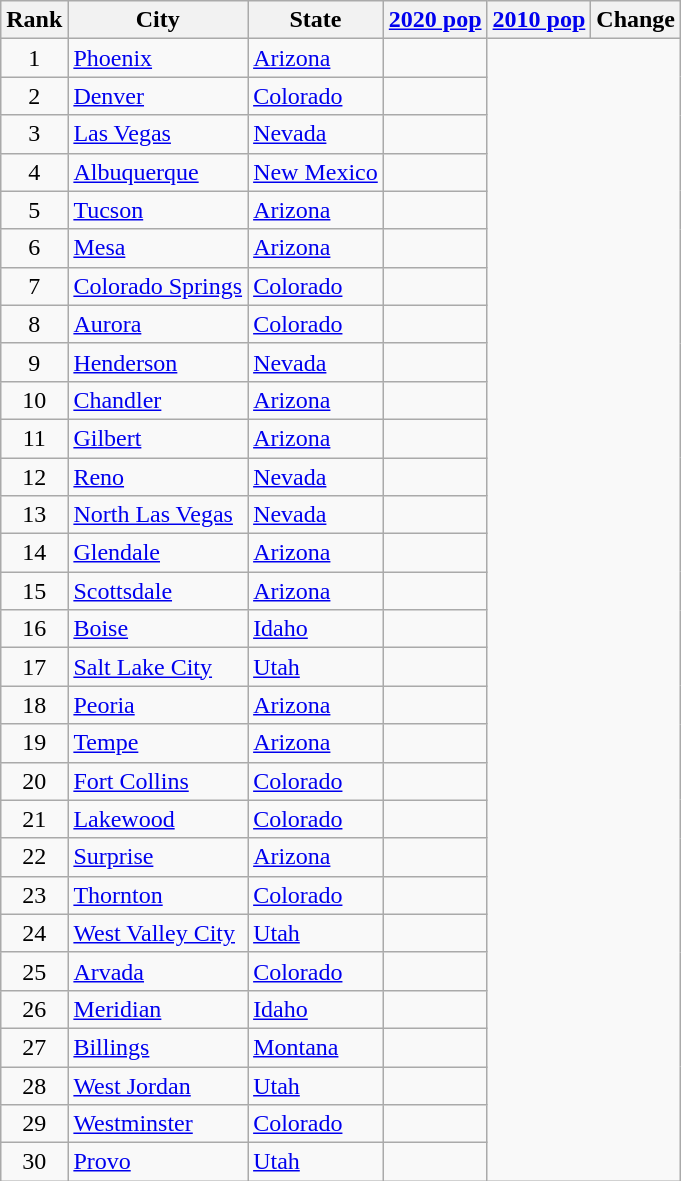<table class="wikitable sortable">
<tr>
<th>Rank</th>
<th>City</th>
<th>State</th>
<th><a href='#'>2020 pop</a></th>
<th><a href='#'>2010 pop</a></th>
<th>Change</th>
</tr>
<tr>
<td align=center>1</td>
<td><a href='#'>Phoenix</a></td>
<td><a href='#'>Arizona</a></td>
<td></td>
</tr>
<tr>
<td align=center>2</td>
<td><a href='#'>Denver</a></td>
<td><a href='#'>Colorado</a></td>
<td></td>
</tr>
<tr>
<td align=center>3</td>
<td><a href='#'>Las Vegas</a></td>
<td><a href='#'>Nevada</a></td>
<td></td>
</tr>
<tr>
<td align=center>4</td>
<td><a href='#'>Albuquerque</a></td>
<td><a href='#'>New Mexico</a></td>
<td></td>
</tr>
<tr>
<td align=center>5</td>
<td><a href='#'>Tucson</a></td>
<td><a href='#'>Arizona</a></td>
<td></td>
</tr>
<tr>
<td align=center>6</td>
<td><a href='#'>Mesa</a></td>
<td><a href='#'>Arizona</a></td>
<td></td>
</tr>
<tr>
<td align=center>7</td>
<td><a href='#'>Colorado Springs</a></td>
<td><a href='#'>Colorado</a></td>
<td></td>
</tr>
<tr>
<td align=center>8</td>
<td><a href='#'>Aurora</a></td>
<td><a href='#'>Colorado</a></td>
<td></td>
</tr>
<tr>
<td align=center>9</td>
<td><a href='#'>Henderson</a></td>
<td><a href='#'>Nevada</a></td>
<td></td>
</tr>
<tr>
<td align=center>10</td>
<td><a href='#'>Chandler</a></td>
<td><a href='#'>Arizona</a></td>
<td></td>
</tr>
<tr>
<td align=center>11</td>
<td><a href='#'>Gilbert</a></td>
<td><a href='#'>Arizona</a></td>
<td></td>
</tr>
<tr>
<td align=center>12</td>
<td><a href='#'>Reno</a></td>
<td><a href='#'>Nevada</a></td>
<td></td>
</tr>
<tr>
<td align=center>13</td>
<td><a href='#'>North Las Vegas</a></td>
<td><a href='#'>Nevada</a></td>
<td></td>
</tr>
<tr>
<td align=center>14</td>
<td><a href='#'>Glendale</a></td>
<td><a href='#'>Arizona</a></td>
<td></td>
</tr>
<tr>
<td align=center>15</td>
<td><a href='#'>Scottsdale</a></td>
<td><a href='#'>Arizona</a></td>
<td></td>
</tr>
<tr>
<td align=center>16</td>
<td><a href='#'>Boise</a></td>
<td><a href='#'>Idaho</a></td>
<td></td>
</tr>
<tr>
<td align=center>17</td>
<td><a href='#'>Salt Lake City</a></td>
<td><a href='#'>Utah</a></td>
<td></td>
</tr>
<tr>
<td align=center>18</td>
<td><a href='#'>Peoria</a></td>
<td><a href='#'>Arizona</a></td>
<td></td>
</tr>
<tr>
<td align=center>19</td>
<td><a href='#'>Tempe</a></td>
<td><a href='#'>Arizona</a></td>
<td></td>
</tr>
<tr>
<td align=center>20</td>
<td><a href='#'>Fort Collins</a></td>
<td><a href='#'>Colorado</a></td>
<td></td>
</tr>
<tr>
<td align=center>21</td>
<td><a href='#'>Lakewood</a></td>
<td><a href='#'>Colorado</a></td>
<td></td>
</tr>
<tr>
<td align=center>22</td>
<td><a href='#'>Surprise</a></td>
<td><a href='#'>Arizona</a></td>
<td></td>
</tr>
<tr>
<td align=center>23</td>
<td><a href='#'>Thornton</a></td>
<td><a href='#'>Colorado</a></td>
<td></td>
</tr>
<tr>
<td align=center>24</td>
<td><a href='#'>West Valley City</a></td>
<td><a href='#'>Utah</a></td>
<td></td>
</tr>
<tr>
<td align=center>25</td>
<td><a href='#'>Arvada</a></td>
<td><a href='#'>Colorado</a></td>
<td></td>
</tr>
<tr>
<td align=center>26</td>
<td><a href='#'>Meridian</a></td>
<td><a href='#'>Idaho</a></td>
<td></td>
</tr>
<tr>
<td align=center>27</td>
<td><a href='#'>Billings</a></td>
<td><a href='#'>Montana</a></td>
<td></td>
</tr>
<tr>
<td align=center>28</td>
<td><a href='#'>West Jordan</a></td>
<td><a href='#'>Utah</a></td>
<td></td>
</tr>
<tr>
<td align=center>29</td>
<td><a href='#'>Westminster</a></td>
<td><a href='#'>Colorado</a></td>
<td></td>
</tr>
<tr>
<td align=center>30</td>
<td><a href='#'>Provo</a></td>
<td><a href='#'>Utah</a></td>
<td></td>
</tr>
</table>
